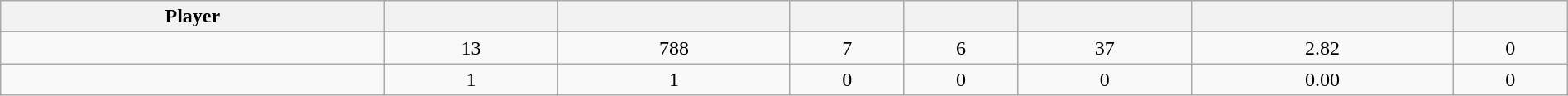<table class="wikitable sortable" style="width:100%;">
<tr style="text-align:center; background:#ddd;">
<th>Player</th>
<th></th>
<th></th>
<th></th>
<th></th>
<th></th>
<th></th>
<th></th>
</tr>
<tr align=center>
<td></td>
<td>13</td>
<td>788</td>
<td>7</td>
<td>6</td>
<td>37</td>
<td>2.82</td>
<td>0</td>
</tr>
<tr align=center>
<td></td>
<td>1</td>
<td>1</td>
<td>0</td>
<td>0</td>
<td>0</td>
<td>0.00</td>
<td>0</td>
</tr>
</table>
